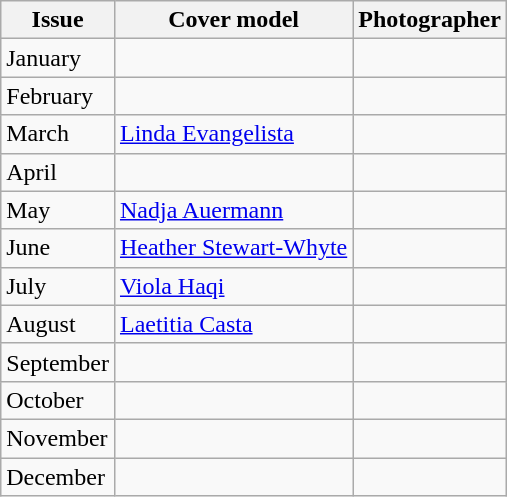<table class="sortable wikitable">
<tr>
<th>Issue</th>
<th>Cover model</th>
<th>Photographer</th>
</tr>
<tr>
<td>January</td>
<td></td>
<td></td>
</tr>
<tr>
<td>February</td>
<td></td>
<td></td>
</tr>
<tr>
<td>March</td>
<td><a href='#'>Linda Evangelista</a></td>
<td></td>
</tr>
<tr>
<td>April</td>
<td></td>
<td></td>
</tr>
<tr>
<td>May</td>
<td><a href='#'>Nadja Auermann</a></td>
<td></td>
</tr>
<tr>
<td>June</td>
<td><a href='#'>Heather Stewart-Whyte</a></td>
<td></td>
</tr>
<tr>
<td>July</td>
<td><a href='#'>Viola Haqi</a></td>
<td></td>
</tr>
<tr>
<td>August</td>
<td><a href='#'>Laetitia Casta</a></td>
<td></td>
</tr>
<tr>
<td>September</td>
<td></td>
<td></td>
</tr>
<tr>
<td>October</td>
<td></td>
<td></td>
</tr>
<tr>
<td>November</td>
<td></td>
<td></td>
</tr>
<tr>
<td>December</td>
<td></td>
<td></td>
</tr>
</table>
